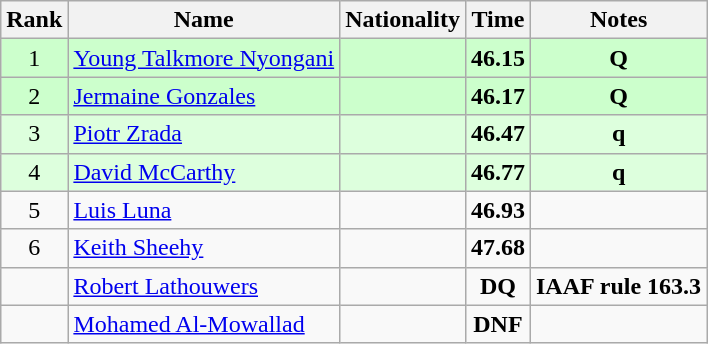<table class="wikitable sortable" style="text-align:center">
<tr>
<th>Rank</th>
<th>Name</th>
<th>Nationality</th>
<th>Time</th>
<th>Notes</th>
</tr>
<tr bgcolor=ccffcc>
<td>1</td>
<td align=left><a href='#'>Young Talkmore Nyongani</a></td>
<td align=left></td>
<td><strong>46.15</strong></td>
<td><strong>Q</strong></td>
</tr>
<tr bgcolor=ccffcc>
<td>2</td>
<td align=left><a href='#'>Jermaine Gonzales</a></td>
<td align=left></td>
<td><strong>46.17</strong></td>
<td><strong>Q</strong></td>
</tr>
<tr bgcolor=ddffdd>
<td>3</td>
<td align=left><a href='#'>Piotr Zrada</a></td>
<td align=left></td>
<td><strong>46.47</strong></td>
<td><strong>q</strong></td>
</tr>
<tr bgcolor=ddffdd>
<td>4</td>
<td align=left><a href='#'>David McCarthy</a></td>
<td align=left></td>
<td><strong>46.77</strong></td>
<td><strong>q</strong></td>
</tr>
<tr>
<td>5</td>
<td align=left><a href='#'>Luis Luna</a></td>
<td align=left></td>
<td><strong>46.93</strong></td>
<td></td>
</tr>
<tr>
<td>6</td>
<td align=left><a href='#'>Keith Sheehy</a></td>
<td align=left></td>
<td><strong>47.68</strong></td>
<td></td>
</tr>
<tr>
<td></td>
<td align=left><a href='#'>Robert Lathouwers</a></td>
<td align=left></td>
<td><strong>DQ</strong></td>
<td><strong>IAAF rule 163.3</strong></td>
</tr>
<tr>
<td></td>
<td align=left><a href='#'>Mohamed Al-Mowallad</a></td>
<td align=left></td>
<td><strong>DNF</strong></td>
<td></td>
</tr>
</table>
